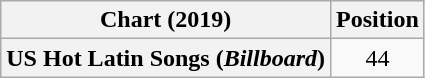<table class="wikitable plainrowheaders" style="text-align:center">
<tr>
<th scope="col">Chart (2019)</th>
<th scope="col">Position</th>
</tr>
<tr>
<th scope="row">US Hot Latin Songs (<em>Billboard</em>)</th>
<td>44</td>
</tr>
</table>
